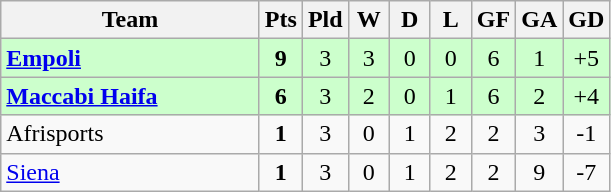<table class=wikitable style="text-align:center">
<tr>
<th width=165>Team</th>
<th width=20>Pts</th>
<th width=20>Pld</th>
<th width=20>W</th>
<th width=20>D</th>
<th width=20>L</th>
<th width=20>GF</th>
<th width=20>GA</th>
<th width=20>GD</th>
</tr>
<tr style="background:#ccffcc">
<td style="text-align:left"><strong> <a href='#'>Empoli</a></strong></td>
<td><strong>9</strong></td>
<td>3</td>
<td>3</td>
<td>0</td>
<td>0</td>
<td>6</td>
<td>1</td>
<td>+5</td>
</tr>
<tr style="background:#ccffcc">
<td style="text-align:left"><strong> <a href='#'>Maccabi Haifa</a></strong></td>
<td><strong>6</strong></td>
<td>3</td>
<td>2</td>
<td>0</td>
<td>1</td>
<td>6</td>
<td>2</td>
<td>+4</td>
</tr>
<tr>
<td style="text-align:left"> Afrisports</td>
<td><strong>1</strong></td>
<td>3</td>
<td>0</td>
<td>1</td>
<td>2</td>
<td>2</td>
<td>3</td>
<td>-1</td>
</tr>
<tr>
<td style="text-align:left"> <a href='#'>Siena</a></td>
<td><strong>1</strong></td>
<td>3</td>
<td>0</td>
<td>1</td>
<td>2</td>
<td>2</td>
<td>9</td>
<td>-7</td>
</tr>
</table>
